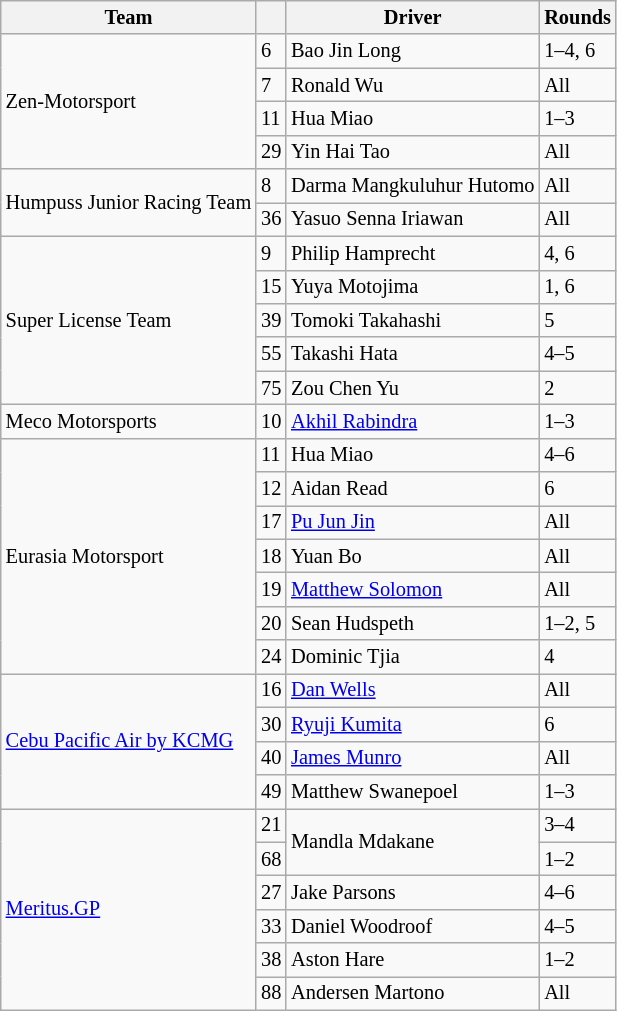<table class="wikitable" style="font-size: 85%;">
<tr>
<th>Team</th>
<th></th>
<th>Driver</th>
<th>Rounds</th>
</tr>
<tr>
<td rowspan=4> Zen-Motorsport</td>
<td>6</td>
<td> Bao Jin Long</td>
<td>1–4, 6</td>
</tr>
<tr>
<td>7</td>
<td> Ronald Wu</td>
<td>All</td>
</tr>
<tr>
<td>11</td>
<td> Hua Miao</td>
<td>1–3</td>
</tr>
<tr>
<td>29</td>
<td> Yin Hai Tao</td>
<td>All</td>
</tr>
<tr>
<td rowspan=2> Humpuss Junior Racing Team</td>
<td>8</td>
<td> Darma Mangkuluhur Hutomo</td>
<td>All</td>
</tr>
<tr>
<td>36</td>
<td> Yasuo Senna Iriawan</td>
<td>All</td>
</tr>
<tr>
<td rowspan=5> Super License Team</td>
<td>9</td>
<td> Philip Hamprecht</td>
<td>4, 6</td>
</tr>
<tr>
<td>15</td>
<td> Yuya Motojima</td>
<td>1, 6</td>
</tr>
<tr>
<td>39</td>
<td> Tomoki Takahashi</td>
<td>5</td>
</tr>
<tr>
<td>55</td>
<td> Takashi Hata</td>
<td>4–5</td>
</tr>
<tr>
<td>75</td>
<td> Zou Chen Yu</td>
<td>2</td>
</tr>
<tr>
<td> Meco Motorsports</td>
<td>10</td>
<td> <a href='#'>Akhil Rabindra</a></td>
<td>1–3</td>
</tr>
<tr>
<td rowspan=7> Eurasia Motorsport</td>
<td>11</td>
<td> Hua Miao</td>
<td>4–6</td>
</tr>
<tr>
<td>12</td>
<td> Aidan Read</td>
<td>6</td>
</tr>
<tr>
<td>17</td>
<td> <a href='#'>Pu Jun Jin</a></td>
<td>All</td>
</tr>
<tr>
<td>18</td>
<td> Yuan Bo</td>
<td>All</td>
</tr>
<tr>
<td>19</td>
<td> <a href='#'>Matthew Solomon</a></td>
<td>All</td>
</tr>
<tr>
<td>20</td>
<td> Sean Hudspeth</td>
<td>1–2, 5</td>
</tr>
<tr>
<td>24</td>
<td> Dominic Tjia</td>
<td>4</td>
</tr>
<tr>
<td rowspan=4> <a href='#'>Cebu Pacific Air by KCMG</a></td>
<td>16</td>
<td> <a href='#'>Dan Wells</a></td>
<td>All</td>
</tr>
<tr>
<td>30</td>
<td> <a href='#'>Ryuji Kumita</a></td>
<td>6</td>
</tr>
<tr>
<td>40</td>
<td> <a href='#'>James Munro</a></td>
<td>All</td>
</tr>
<tr>
<td>49</td>
<td> Matthew Swanepoel</td>
<td>1–3</td>
</tr>
<tr>
<td rowspan=6> <a href='#'>Meritus.GP</a></td>
<td>21</td>
<td rowspan=2> Mandla Mdakane</td>
<td>3–4</td>
</tr>
<tr>
<td>68</td>
<td>1–2</td>
</tr>
<tr>
<td>27</td>
<td> Jake Parsons</td>
<td>4–6</td>
</tr>
<tr>
<td>33</td>
<td> Daniel Woodroof</td>
<td>4–5</td>
</tr>
<tr>
<td>38</td>
<td> Aston Hare</td>
<td>1–2</td>
</tr>
<tr>
<td>88</td>
<td> Andersen Martono</td>
<td>All</td>
</tr>
</table>
